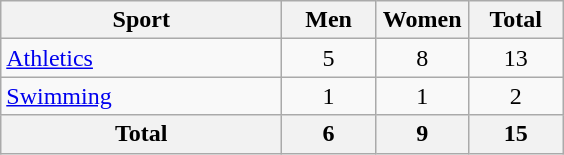<table class="wikitable sortable" style="text-align:center;">
<tr>
<th width=180>Sport</th>
<th width=55>Men</th>
<th width=55>Women</th>
<th width=55>Total</th>
</tr>
<tr>
<td align=left><a href='#'>Athletics</a></td>
<td>5</td>
<td>8</td>
<td>13</td>
</tr>
<tr>
<td align=left><a href='#'>Swimming</a></td>
<td>1</td>
<td>1</td>
<td>2</td>
</tr>
<tr>
<th>Total</th>
<th>6</th>
<th>9</th>
<th>15</th>
</tr>
</table>
